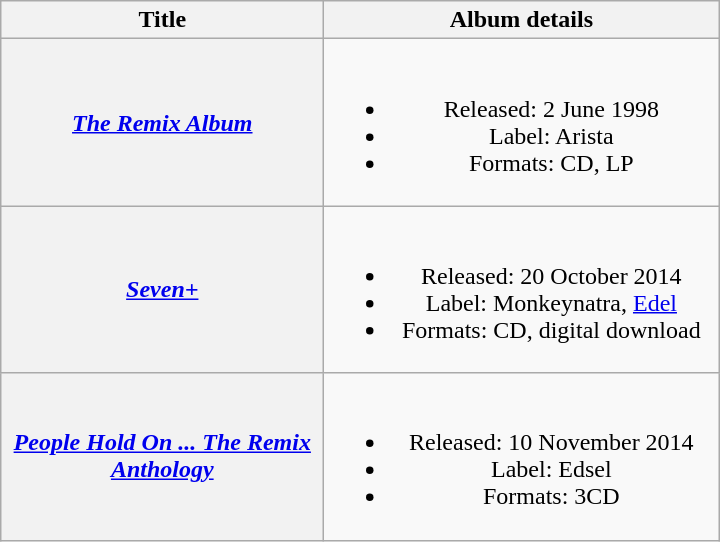<table class="wikitable plainrowheaders" style="text-align:center;" border="1">
<tr>
<th style="width:13em;">Title</th>
<th style="width:16em;">Album details</th>
</tr>
<tr>
<th scope="row"><em><a href='#'>The Remix Album</a></em></th>
<td><br><ul><li>Released: 2 June 1998</li><li>Label: Arista</li><li>Formats: CD, LP</li></ul></td>
</tr>
<tr>
<th scope="row"><em><a href='#'>Seven+</a></em></th>
<td><br><ul><li>Released: 20 October 2014</li><li>Label: Monkeynatra, <a href='#'>Edel</a></li><li>Formats: CD, digital download</li></ul></td>
</tr>
<tr>
<th scope="row"><em><a href='#'>People Hold On&nbsp;... The Remix Anthology</a></em></th>
<td><br><ul><li>Released: 10 November 2014</li><li>Label: Edsel</li><li>Formats: 3CD</li></ul></td>
</tr>
</table>
